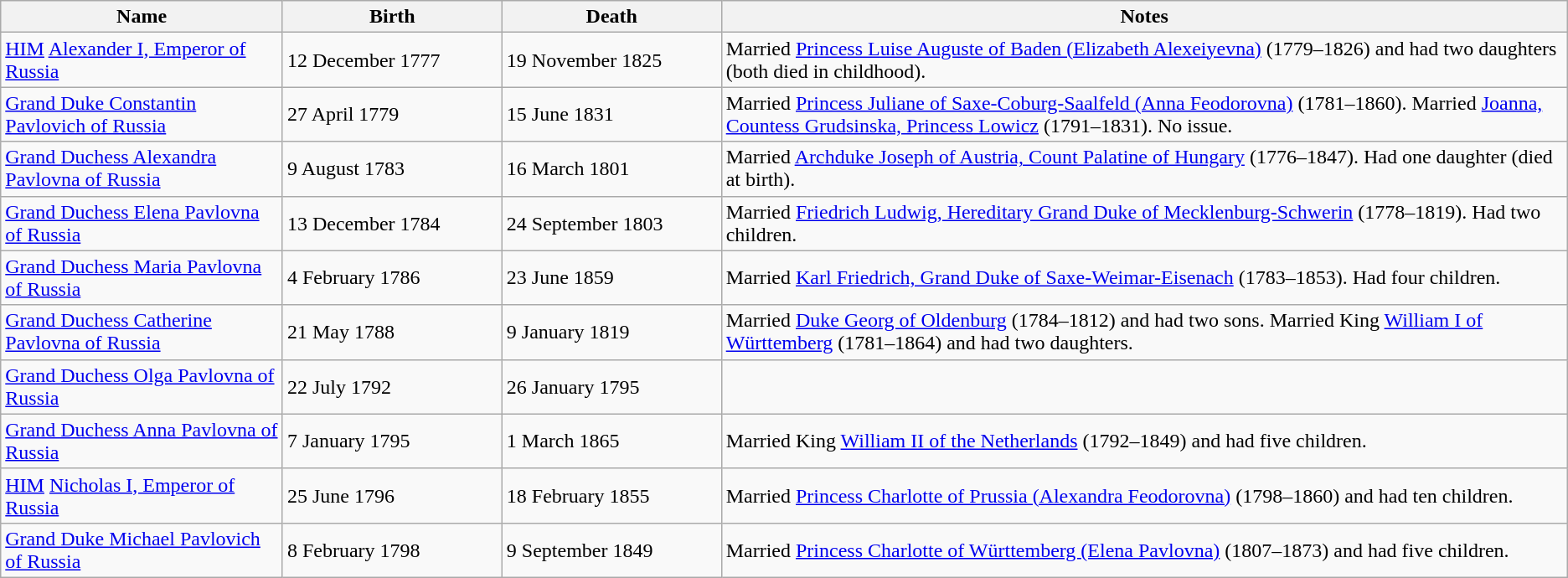<table class="wikitable sortable">
<tr ">
<th style="width:18%;">Name</th>
<th style="width:14%;">Birth</th>
<th style="width:14%;">Death</th>
<th style="width:62%;">Notes</th>
</tr>
<tr>
<td><a href='#'>HIM</a> <a href='#'>Alexander I, Emperor of Russia</a></td>
<td>12 December 1777</td>
<td>19 November 1825</td>
<td>Married <a href='#'>Princess Luise Auguste of Baden (Elizabeth Alexeiyevna)</a> (1779–1826) and had two daughters (both died in childhood).</td>
</tr>
<tr>
<td><a href='#'>Grand Duke Constantin Pavlovich of Russia</a></td>
<td>27 April 1779</td>
<td>15 June 1831</td>
<td>Married <a href='#'>Princess Juliane of Saxe-Coburg-Saalfeld (Anna Feodorovna)</a> (1781–1860). Married <a href='#'>Joanna, Countess Grudsinska, Princess Lowicz</a> (1791–1831). No issue.</td>
</tr>
<tr>
<td><a href='#'>Grand Duchess Alexandra Pavlovna of Russia</a></td>
<td>9 August 1783</td>
<td>16 March 1801</td>
<td>Married <a href='#'>Archduke Joseph of Austria, Count Palatine of Hungary</a> (1776–1847). Had one daughter (died at birth).</td>
</tr>
<tr>
<td><a href='#'>Grand Duchess Elena Pavlovna of Russia</a></td>
<td>13 December 1784</td>
<td>24 September 1803</td>
<td>Married <a href='#'>Friedrich Ludwig, Hereditary Grand Duke of Mecklenburg-Schwerin</a> (1778–1819). Had two children.</td>
</tr>
<tr>
<td><a href='#'>Grand Duchess Maria Pavlovna of Russia</a></td>
<td>4 February 1786</td>
<td>23 June 1859</td>
<td>Married <a href='#'>Karl Friedrich, Grand Duke of Saxe-Weimar-Eisenach</a> (1783–1853). Had four children.</td>
</tr>
<tr>
<td><a href='#'>Grand Duchess Catherine Pavlovna of Russia</a></td>
<td>21 May 1788</td>
<td>9 January 1819</td>
<td>Married <a href='#'>Duke Georg of Oldenburg</a> (1784–1812) and had two sons. Married King <a href='#'>William I of Württemberg</a> (1781–1864) and had two daughters.</td>
</tr>
<tr>
<td><a href='#'>Grand Duchess Olga Pavlovna of Russia</a></td>
<td>22 July 1792</td>
<td>26 January 1795</td>
<td></td>
</tr>
<tr>
<td><a href='#'>Grand Duchess Anna Pavlovna of Russia</a></td>
<td>7 January 1795</td>
<td>1 March 1865</td>
<td>Married King <a href='#'>William II of the Netherlands</a> (1792–1849) and had five children.</td>
</tr>
<tr>
<td><a href='#'>HIM</a> <a href='#'>Nicholas I, Emperor of Russia</a></td>
<td>25 June 1796</td>
<td>18 February 1855</td>
<td>Married <a href='#'>Princess Charlotte of Prussia (Alexandra Feodorovna)</a> (1798–1860) and had ten children.</td>
</tr>
<tr>
<td><a href='#'>Grand Duke Michael Pavlovich of Russia</a></td>
<td>8 February 1798</td>
<td>9 September 1849</td>
<td>Married <a href='#'>Princess Charlotte of Württemberg (Elena Pavlovna)</a> (1807–1873) and had five children.</td>
</tr>
</table>
